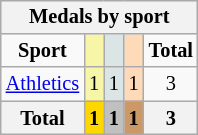<table class="wikitable" style="font-size:85%; float:right;">
<tr style="background:#efefef;">
<th colspan=7><strong>Medals by sport</strong></th>
</tr>
<tr align=center>
<td><strong>Sport</strong></td>
<td style="background:#f7f6a8;"></td>
<td style="background:#dce5e5;"></td>
<td style="background:#ffdab9;"></td>
<td><strong>Total</strong></td>
</tr>
<tr align=center>
<td><a href='#'>Athletics</a></td>
<td style="background:#f7f6a8;">1</td>
<td style="background:#dce5e5;">1</td>
<td style="background:#ffdab9;">1</td>
<td>3</td>
</tr>
<tr align=center>
<th><strong>Total</strong></th>
<th style="background:gold;"><strong>1</strong></th>
<th style="background:silver;"><strong>1</strong></th>
<th style="background:#c96;"><strong>1</strong></th>
<th><strong>3</strong></th>
</tr>
</table>
